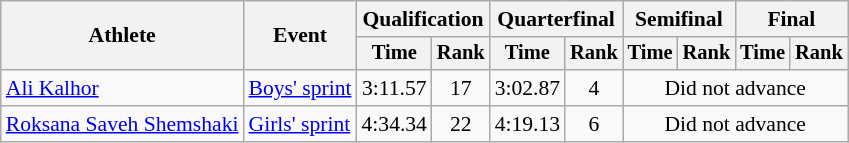<table class="wikitable" style="font-size:90%">
<tr>
<th rowspan="2">Athlete</th>
<th rowspan="2">Event</th>
<th colspan="2">Qualification</th>
<th colspan="2">Quarterfinal</th>
<th colspan="2">Semifinal</th>
<th colspan="2">Final</th>
</tr>
<tr style="font-size:95%">
<th>Time</th>
<th>Rank</th>
<th>Time</th>
<th>Rank</th>
<th>Time</th>
<th>Rank</th>
<th>Time</th>
<th>Rank</th>
</tr>
<tr align=center>
<td align=left><a href='#'>Ali Kalhor</a></td>
<td align=left><a href='#'>Boys' sprint</a></td>
<td>3:11.57</td>
<td>17</td>
<td>3:02.87</td>
<td>4</td>
<td colspan=4>Did not advance</td>
</tr>
<tr align=center>
<td align=left><a href='#'>Roksana Saveh Shemshaki</a></td>
<td align=left><a href='#'>Girls' sprint</a></td>
<td>4:34.34</td>
<td>22</td>
<td>4:19.13</td>
<td>6</td>
<td colspan=4>Did not advance</td>
</tr>
</table>
